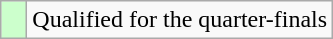<table class="wikitable">
<tr>
<td width=10px bgcolor="#ccffcc"></td>
<td>Qualified for the quarter-finals</td>
</tr>
</table>
